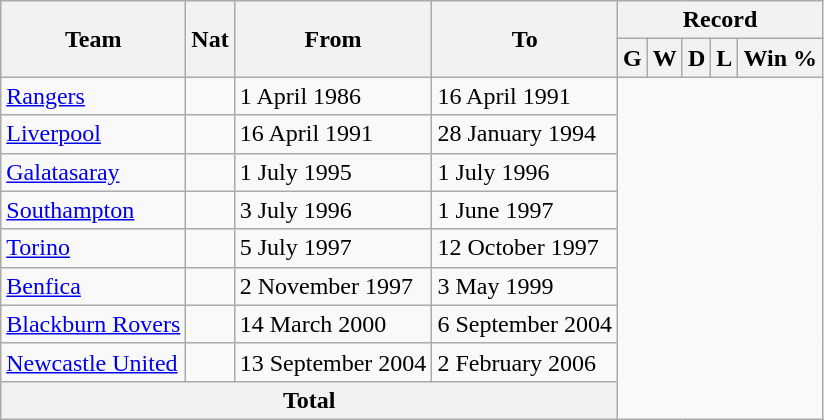<table class="wikitable" style="text-align: center">
<tr>
<th rowspan="2">Team</th>
<th rowspan="2">Nat</th>
<th rowspan="2">From</th>
<th rowspan="2">To</th>
<th colspan="5">Record</th>
</tr>
<tr>
<th>G</th>
<th>W</th>
<th>D</th>
<th>L</th>
<th>Win %</th>
</tr>
<tr>
<td align=left><a href='#'>Rangers</a></td>
<td></td>
<td align=left>1 April 1986</td>
<td align=left>16 April 1991<br></td>
</tr>
<tr>
<td align=left><a href='#'>Liverpool</a></td>
<td></td>
<td align=left>16 April 1991</td>
<td align=left>28 January 1994<br></td>
</tr>
<tr>
<td align=left><a href='#'>Galatasaray</a></td>
<td></td>
<td align=left>1 July 1995</td>
<td align=left>1 July 1996<br></td>
</tr>
<tr>
<td align=left><a href='#'>Southampton</a></td>
<td></td>
<td align=left>3 July 1996</td>
<td align=left>1 June 1997<br></td>
</tr>
<tr>
<td align=left><a href='#'>Torino</a></td>
<td></td>
<td align=left>5 July 1997</td>
<td align=left>12 October 1997<br></td>
</tr>
<tr>
<td align=left><a href='#'>Benfica</a></td>
<td></td>
<td align=left>2 November 1997</td>
<td align=left>3 May 1999<br></td>
</tr>
<tr>
<td align=left><a href='#'>Blackburn Rovers</a></td>
<td></td>
<td align=left>14 March 2000</td>
<td align=left>6 September 2004<br></td>
</tr>
<tr>
<td align=left><a href='#'>Newcastle United</a></td>
<td></td>
<td align=left>13 September 2004</td>
<td align=left>2 February 2006<br></td>
</tr>
<tr>
<th colspan=4>Total<br></th>
</tr>
</table>
